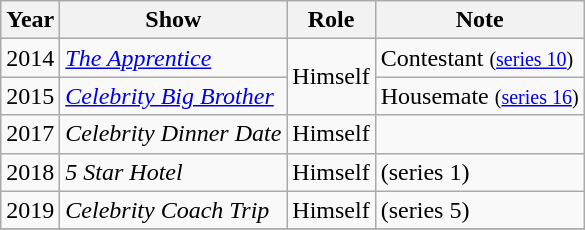<table class="wikitable sortable">
<tr>
<th>Year</th>
<th>Show</th>
<th>Role</th>
<th>Note</th>
</tr>
<tr>
<td>2014</td>
<td><em><a href='#'>The Apprentice</a></em></td>
<td rowspan="2">Himself</td>
<td>Contestant <small>(<a href='#'>series 10</a>)</small></td>
</tr>
<tr>
<td>2015</td>
<td><em><a href='#'>Celebrity Big Brother</a></em></td>
<td>Housemate <small>(<a href='#'>series 16</a>)</small></td>
</tr>
<tr>
<td>2017</td>
<td><em>Celebrity Dinner Date</em></td>
<td>Himself</td>
<td></td>
</tr>
<tr>
<td>2018</td>
<td><em>5 Star Hotel</em></td>
<td>Himself</td>
<td>(series 1)</td>
</tr>
<tr>
<td>2019</td>
<td><em>Celebrity Coach Trip</em></td>
<td>Himself</td>
<td>(series 5)</td>
</tr>
<tr>
</tr>
</table>
